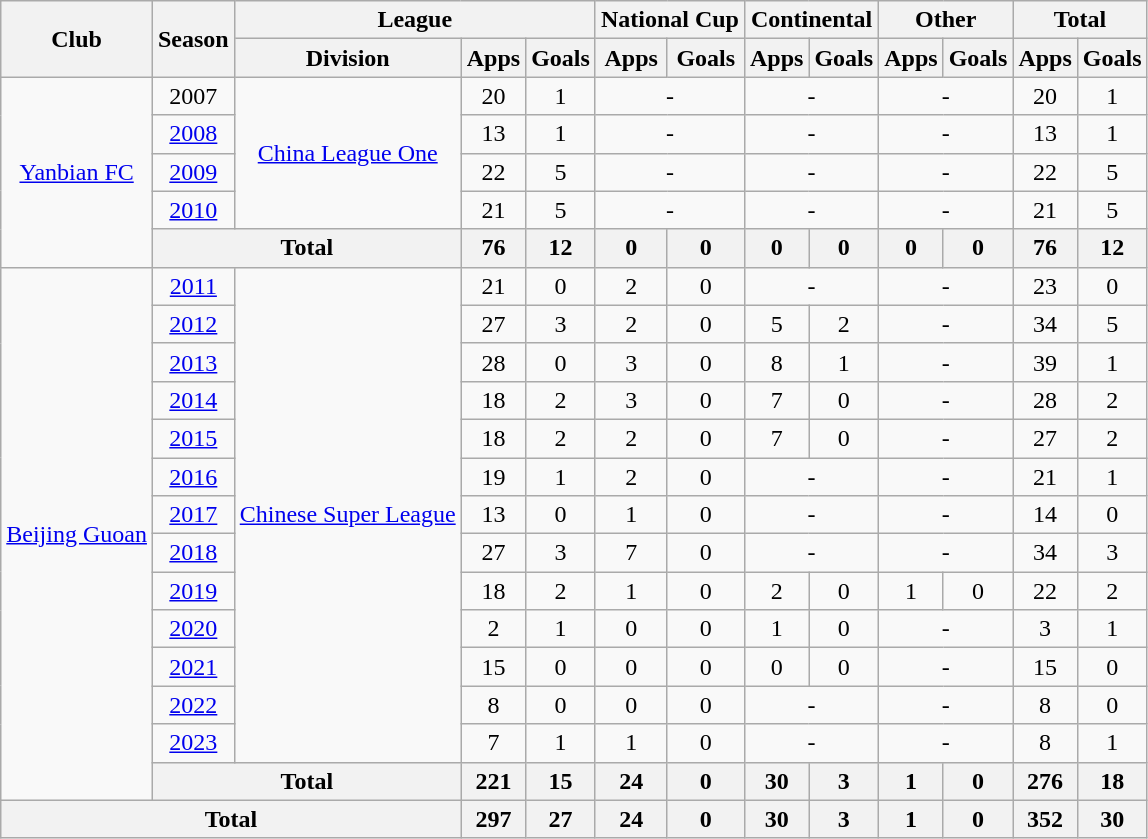<table class="wikitable" style="text-align: center">
<tr>
<th rowspan="2">Club</th>
<th rowspan="2">Season</th>
<th colspan="3">League</th>
<th colspan="2">National Cup</th>
<th colspan="2">Continental</th>
<th colspan="2">Other</th>
<th colspan="2">Total</th>
</tr>
<tr>
<th>Division</th>
<th>Apps</th>
<th>Goals</th>
<th>Apps</th>
<th>Goals</th>
<th>Apps</th>
<th>Goals</th>
<th>Apps</th>
<th>Goals</th>
<th>Apps</th>
<th>Goals</th>
</tr>
<tr>
<td rowspan="5"><a href='#'>Yanbian FC</a></td>
<td>2007</td>
<td rowspan="4"><a href='#'>China League One</a></td>
<td>20</td>
<td>1</td>
<td colspan="2">-</td>
<td colspan="2">-</td>
<td colspan="2">-</td>
<td>20</td>
<td>1</td>
</tr>
<tr>
<td><a href='#'>2008</a></td>
<td>13</td>
<td>1</td>
<td colspan="2">-</td>
<td colspan="2">-</td>
<td colspan="2">-</td>
<td>13</td>
<td>1</td>
</tr>
<tr>
<td><a href='#'>2009</a></td>
<td>22</td>
<td>5</td>
<td colspan="2">-</td>
<td colspan="2">-</td>
<td colspan="2">-</td>
<td>22</td>
<td>5</td>
</tr>
<tr>
<td><a href='#'>2010</a></td>
<td>21</td>
<td>5</td>
<td colspan="2">-</td>
<td colspan="2">-</td>
<td colspan="2">-</td>
<td>21</td>
<td>5</td>
</tr>
<tr>
<th colspan="2"><strong>Total</strong></th>
<th>76</th>
<th>12</th>
<th>0</th>
<th>0</th>
<th>0</th>
<th>0</th>
<th>0</th>
<th>0</th>
<th>76</th>
<th>12</th>
</tr>
<tr>
<td rowspan="14"><a href='#'>Beijing Guoan</a></td>
<td><a href='#'>2011</a></td>
<td rowspan="13"><a href='#'>Chinese Super League</a></td>
<td>21</td>
<td>0</td>
<td>2</td>
<td>0</td>
<td colspan="2">-</td>
<td colspan="2">-</td>
<td>23</td>
<td>0</td>
</tr>
<tr>
<td><a href='#'>2012</a></td>
<td>27</td>
<td>3</td>
<td>2</td>
<td>0</td>
<td>5</td>
<td>2</td>
<td colspan="2">-</td>
<td>34</td>
<td>5</td>
</tr>
<tr>
<td><a href='#'>2013</a></td>
<td>28</td>
<td>0</td>
<td>3</td>
<td>0</td>
<td>8</td>
<td>1</td>
<td colspan="2">-</td>
<td>39</td>
<td>1</td>
</tr>
<tr>
<td><a href='#'>2014</a></td>
<td>18</td>
<td>2</td>
<td>3</td>
<td>0</td>
<td>7</td>
<td>0</td>
<td colspan="2">-</td>
<td>28</td>
<td>2</td>
</tr>
<tr>
<td><a href='#'>2015</a></td>
<td>18</td>
<td>2</td>
<td>2</td>
<td>0</td>
<td>7</td>
<td>0</td>
<td colspan="2">-</td>
<td>27</td>
<td>2</td>
</tr>
<tr>
<td><a href='#'>2016</a></td>
<td>19</td>
<td>1</td>
<td>2</td>
<td>0</td>
<td colspan="2">-</td>
<td colspan="2">-</td>
<td>21</td>
<td>1</td>
</tr>
<tr>
<td><a href='#'>2017</a></td>
<td>13</td>
<td>0</td>
<td>1</td>
<td>0</td>
<td colspan="2">-</td>
<td colspan="2">-</td>
<td>14</td>
<td>0</td>
</tr>
<tr>
<td><a href='#'>2018</a></td>
<td>27</td>
<td>3</td>
<td>7</td>
<td>0</td>
<td colspan="2">-</td>
<td colspan="2">-</td>
<td>34</td>
<td>3</td>
</tr>
<tr>
<td><a href='#'>2019</a></td>
<td>18</td>
<td>2</td>
<td>1</td>
<td>0</td>
<td>2</td>
<td>0</td>
<td>1</td>
<td>0</td>
<td>22</td>
<td>2</td>
</tr>
<tr>
<td><a href='#'>2020</a></td>
<td>2</td>
<td>1</td>
<td>0</td>
<td>0</td>
<td>1</td>
<td>0</td>
<td colspan="2">-</td>
<td>3</td>
<td>1</td>
</tr>
<tr>
<td><a href='#'>2021</a></td>
<td>15</td>
<td>0</td>
<td>0</td>
<td>0</td>
<td>0</td>
<td>0</td>
<td colspan="2">-</td>
<td>15</td>
<td>0</td>
</tr>
<tr>
<td><a href='#'>2022</a></td>
<td>8</td>
<td>0</td>
<td>0</td>
<td>0</td>
<td colspan="2">-</td>
<td colspan="2">-</td>
<td>8</td>
<td>0</td>
</tr>
<tr>
<td><a href='#'>2023</a></td>
<td>7</td>
<td>1</td>
<td>1</td>
<td>0</td>
<td colspan="2">-</td>
<td colspan="2">-</td>
<td>8</td>
<td>1</td>
</tr>
<tr>
<th colspan="2"><strong>Total</strong></th>
<th>221</th>
<th>15</th>
<th>24</th>
<th>0</th>
<th>30</th>
<th>3</th>
<th>1</th>
<th>0</th>
<th>276</th>
<th>18</th>
</tr>
<tr>
<th colspan="3">Total</th>
<th>297</th>
<th>27</th>
<th>24</th>
<th>0</th>
<th>30</th>
<th>3</th>
<th>1</th>
<th>0</th>
<th>352</th>
<th>30</th>
</tr>
</table>
